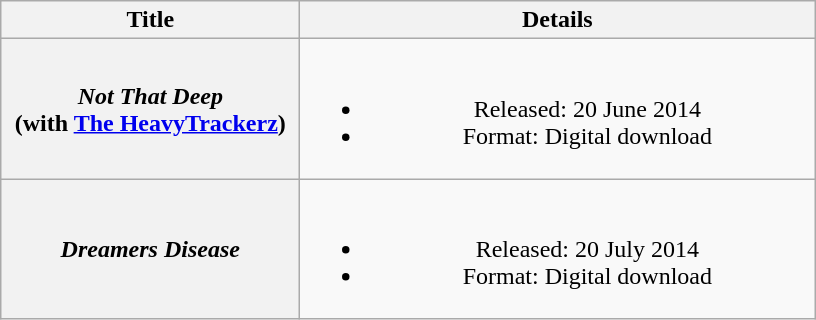<table class="wikitable plainrowheaders" style="text-align:center;">
<tr>
<th scope="col" style="width:12em;">Title</th>
<th scope="col" style="width:21em;">Details</th>
</tr>
<tr>
<th scope="row"><em>Not That Deep</em><br><span>(with <a href='#'>The HeavyTrackerz</a>)</span></th>
<td><br><ul><li>Released: 20 June 2014</li><li>Format: Digital download</li></ul></td>
</tr>
<tr>
<th scope="row"><em>Dreamers Disease</em></th>
<td><br><ul><li>Released: 20 July 2014</li><li>Format: Digital download</li></ul></td>
</tr>
</table>
